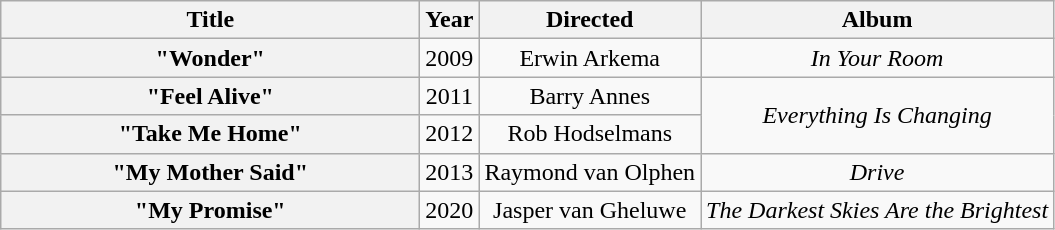<table class="wikitable plainrowheaders" style="text-align:center;">
<tr>
<th scope="col" style="width:17em;">Title</th>
<th scope="col">Year</th>
<th scope="col">Directed</th>
<th scope="col">Album</th>
</tr>
<tr>
<th scope="row">"Wonder"</th>
<td>2009</td>
<td>Erwin Arkema</td>
<td><em>In Your Room</em></td>
</tr>
<tr>
<th scope="row">"Feel Alive"</th>
<td>2011</td>
<td>Barry Annes</td>
<td rowspan=2><em>Everything Is Changing</em></td>
</tr>
<tr>
<th scope="row">"Take Me Home"</th>
<td>2012</td>
<td>Rob Hodselmans</td>
</tr>
<tr>
<th scope="row">"My Mother Said"</th>
<td>2013</td>
<td>Raymond van Olphen</td>
<td><em>Drive</em></td>
</tr>
<tr>
<th scope="row">"My Promise"</th>
<td>2020</td>
<td>Jasper van Gheluwe</td>
<td rowspan=2><em>The Darkest Skies Are the Brightest</em></td>
</tr>
</table>
